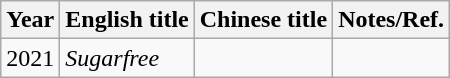<table class="wikitable sortable">
<tr>
<th>Year</th>
<th>English title</th>
<th>Chinese title</th>
<th class="unsortable">Notes/Ref.</th>
</tr>
<tr>
<td>2021</td>
<td><em>Sugarfree</em></td>
<td></td>
</tr>
</table>
